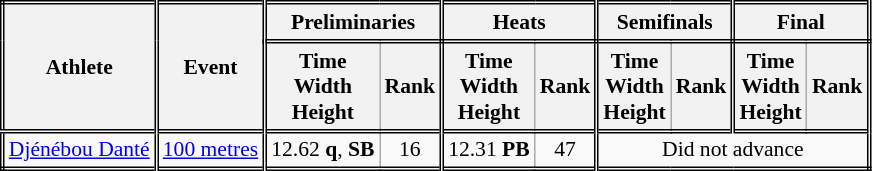<table class=wikitable style="font-size:90%; border: double;">
<tr>
<th rowspan="2" style="border-right:double">Athlete</th>
<th rowspan="2" style="border-right:double">Event</th>
<th colspan="2" style="border-right:double; border-bottom:double;">Preliminaries</th>
<th colspan="2" style="border-right:double; border-bottom:double;">Heats</th>
<th colspan="2" style="border-right:double; border-bottom:double;">Semifinals</th>
<th colspan="2" style="border-right:double; border-bottom:double;">Final</th>
</tr>
<tr>
<th>Time<br>Width<br>Height</th>
<th style="border-right:double">Rank</th>
<th>Time<br>Width<br>Height</th>
<th style="border-right:double">Rank</th>
<th>Time<br>Width<br>Height</th>
<th style="border-right:double">Rank</th>
<th>Time<br>Width<br>Height</th>
<th style="border-right:double">Rank</th>
</tr>
<tr style="border-top: double;">
<td style="border-right:double"><a href='#'>Djénébou Danté</a></td>
<td style="border-right:double"><a href='#'>100 metres</a></td>
<td align=center>12.62 <strong>q</strong>, <strong>SB</strong></td>
<td align=center style="border-right:double">16</td>
<td align=center>12.31 <strong>PB</strong></td>
<td align=center style="border-right:double">47</td>
<td colspan="4" align=center>Did not advance</td>
</tr>
</table>
